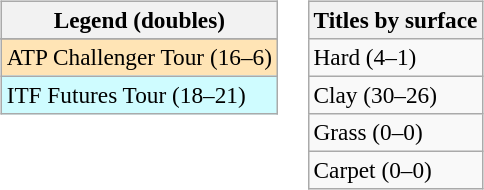<table>
<tr valign=top>
<td><br><table class=wikitable style=font-size:97%>
<tr>
<th>Legend (doubles)</th>
</tr>
<tr bgcolor=e5d1cb>
</tr>
<tr bgcolor=moccasin>
<td>ATP Challenger Tour (16–6)</td>
</tr>
<tr bgcolor=cffcff>
<td>ITF Futures Tour (18–21)</td>
</tr>
</table>
</td>
<td><br><table class=wikitable style=font-size:97%>
<tr>
<th>Titles by surface</th>
</tr>
<tr>
<td>Hard (4–1)</td>
</tr>
<tr>
<td>Clay (30–26)</td>
</tr>
<tr>
<td>Grass (0–0)</td>
</tr>
<tr>
<td>Carpet (0–0)</td>
</tr>
</table>
</td>
</tr>
</table>
